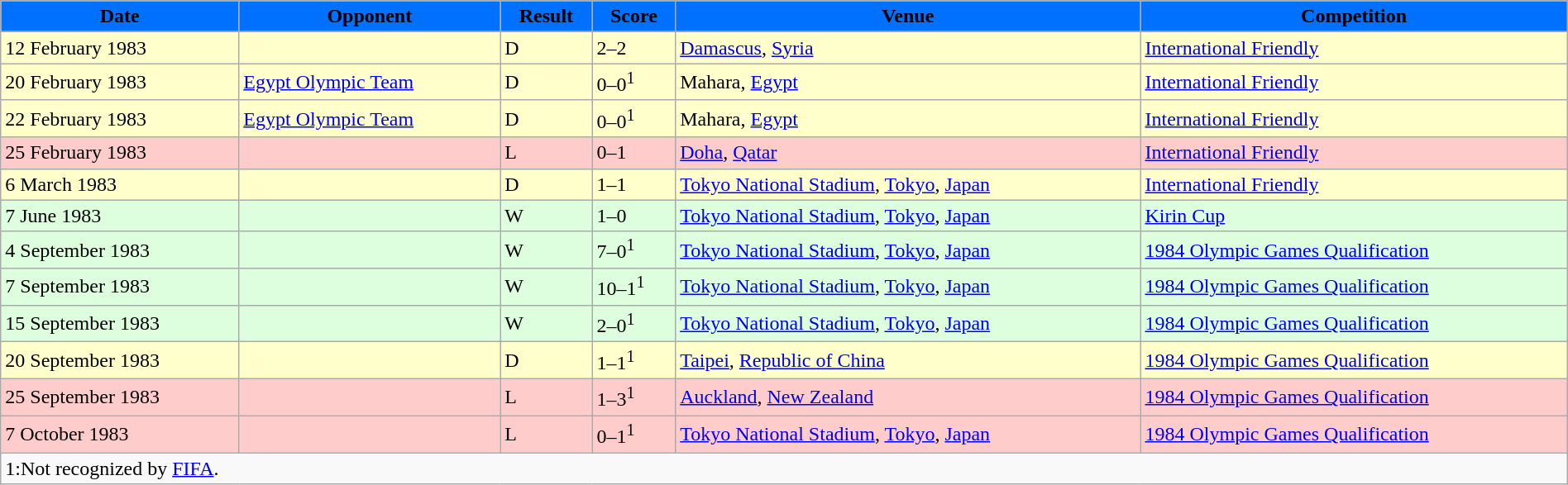<table width=100% class="wikitable">
<tr>
<th style="background:#0070FF;"><span>Date</span></th>
<th style="background:#0070FF;"><span>Opponent</span></th>
<th style="background:#0070FF;"><span>Result</span></th>
<th style="background:#0070FF;"><span>Score</span></th>
<th style="background:#0070FF;"><span>Venue</span></th>
<th style="background:#0070FF;"><span>Competition</span></th>
</tr>
<tr>
</tr>
<tr style="background:#ffc;">
<td>12 February 1983</td>
<td></td>
<td>D</td>
<td>2–2</td>
<td> <a href='#'>Damascus</a>, <a href='#'>Syria</a></td>
<td><a href='#'>International Friendly</a></td>
</tr>
<tr style="background:#ffc;">
<td>20 February 1983</td>
<td> <a href='#'>Egypt Olympic Team</a></td>
<td>D</td>
<td>0–0<sup>1</sup></td>
<td> Mahara, <a href='#'>Egypt</a></td>
<td><a href='#'>International Friendly</a></td>
</tr>
<tr style="background:#ffc;">
<td>22 February 1983</td>
<td> <a href='#'>Egypt Olympic Team</a></td>
<td>D</td>
<td>0–0<sup>1</sup></td>
<td> Mahara, <a href='#'>Egypt</a></td>
<td><a href='#'>International Friendly</a></td>
</tr>
<tr style="background:#fcc;">
<td>25 February 1983</td>
<td></td>
<td>L</td>
<td>0–1</td>
<td> <a href='#'>Doha</a>, <a href='#'>Qatar</a></td>
<td><a href='#'>International Friendly</a></td>
</tr>
<tr style="background:#ffc;">
<td>6 March 1983</td>
<td></td>
<td>D</td>
<td>1–1</td>
<td> <a href='#'>Tokyo National Stadium</a>, <a href='#'>Tokyo</a>, <a href='#'>Japan</a></td>
<td><a href='#'>International Friendly</a></td>
</tr>
<tr style="background:#dfd;">
<td>7 June 1983</td>
<td></td>
<td>W</td>
<td>1–0</td>
<td> <a href='#'>Tokyo National Stadium</a>, <a href='#'>Tokyo</a>, <a href='#'>Japan</a></td>
<td><a href='#'>Kirin Cup</a></td>
</tr>
<tr style="background:#dfd;">
<td>4 September 1983</td>
<td></td>
<td>W</td>
<td>7–0<sup>1</sup></td>
<td> <a href='#'>Tokyo National Stadium</a>, <a href='#'>Tokyo</a>, <a href='#'>Japan</a></td>
<td><a href='#'>1984 Olympic Games Qualification</a></td>
</tr>
<tr style="background:#dfd;">
<td>7 September 1983</td>
<td></td>
<td>W</td>
<td>10–1<sup>1</sup></td>
<td> <a href='#'>Tokyo National Stadium</a>, <a href='#'>Tokyo</a>, <a href='#'>Japan</a></td>
<td><a href='#'>1984 Olympic Games Qualification</a></td>
</tr>
<tr style="background:#dfd;">
<td>15 September 1983</td>
<td></td>
<td>W</td>
<td>2–0<sup>1</sup></td>
<td> <a href='#'>Tokyo National Stadium</a>, <a href='#'>Tokyo</a>, <a href='#'>Japan</a></td>
<td><a href='#'>1984 Olympic Games Qualification</a></td>
</tr>
<tr style="background:#ffc;">
<td>20 September 1983</td>
<td></td>
<td>D</td>
<td>1–1<sup>1</sup></td>
<td> <a href='#'>Taipei</a>, <a href='#'>Republic of China</a></td>
<td><a href='#'>1984 Olympic Games Qualification</a></td>
</tr>
<tr style="background:#fcc;">
<td>25 September 1983</td>
<td></td>
<td>L</td>
<td>1–3<sup>1</sup></td>
<td> <a href='#'>Auckland</a>, <a href='#'>New Zealand</a></td>
<td><a href='#'>1984 Olympic Games Qualification</a></td>
</tr>
<tr style="background:#fcc;">
<td>7 October 1983</td>
<td></td>
<td>L</td>
<td>0–1<sup>1</sup></td>
<td> <a href='#'>Tokyo National Stadium</a>, <a href='#'>Tokyo</a>, <a href='#'>Japan</a></td>
<td><a href='#'>1984 Olympic Games Qualification</a></td>
</tr>
<tr>
<td colspan=6 align=left>1:Not recognized by <a href='#'>FIFA</a>.</td>
</tr>
</table>
